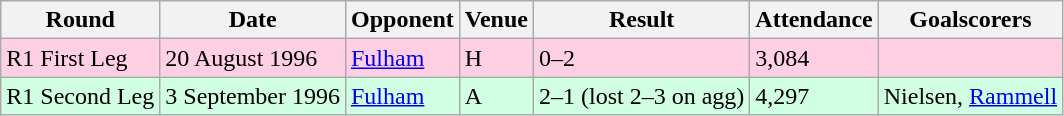<table class="wikitable">
<tr>
<th>Round</th>
<th>Date</th>
<th>Opponent</th>
<th>Venue</th>
<th>Result</th>
<th>Attendance</th>
<th>Goalscorers</th>
</tr>
<tr style="background-color: #ffd0e3;">
<td>R1 First Leg</td>
<td>20 August 1996</td>
<td><a href='#'>Fulham</a></td>
<td>H</td>
<td>0–2</td>
<td>3,084</td>
<td></td>
</tr>
<tr style="background-color: #d0ffe3;">
<td>R1 Second Leg</td>
<td>3 September 1996</td>
<td><a href='#'>Fulham</a></td>
<td>A</td>
<td>2–1 (lost 2–3 on agg)</td>
<td>4,297</td>
<td>Nielsen, <a href='#'>Rammell</a></td>
</tr>
</table>
